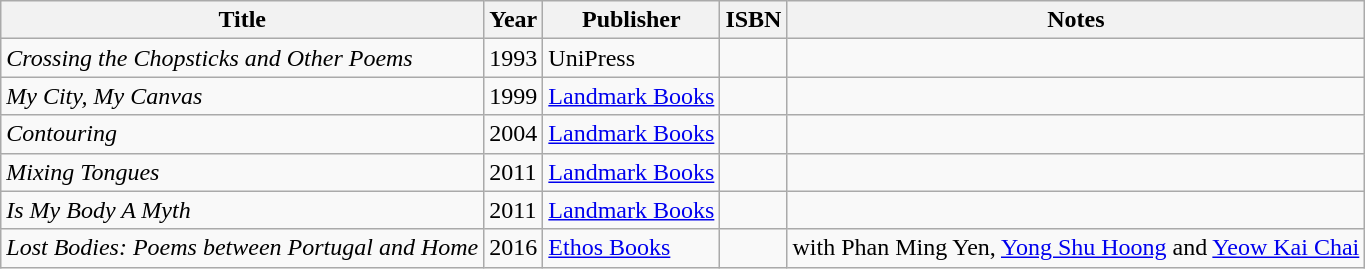<table class="wikitable sortable">
<tr>
<th>Title</th>
<th>Year</th>
<th>Publisher</th>
<th class="unsortable">ISBN</th>
<th class="unsortable">Notes</th>
</tr>
<tr>
<td><em>Crossing the Chopsticks and Other Poems</em></td>
<td>1993</td>
<td>UniPress</td>
<td></td>
<td></td>
</tr>
<tr>
<td><em>My City, My Canvas</em></td>
<td>1999</td>
<td><a href='#'>Landmark Books</a></td>
<td></td>
<td></td>
</tr>
<tr>
<td><em>Contouring</em></td>
<td>2004</td>
<td><a href='#'>Landmark Books</a></td>
<td></td>
<td></td>
</tr>
<tr>
<td><em>Mixing Tongues</em></td>
<td>2011</td>
<td><a href='#'>Landmark Books</a></td>
<td></td>
<td></td>
</tr>
<tr>
<td><em>Is My Body A Myth</em></td>
<td>2011</td>
<td><a href='#'>Landmark Books</a></td>
<td></td>
<td></td>
</tr>
<tr>
<td><em>Lost Bodies: Poems between Portugal and Home</em></td>
<td>2016</td>
<td><a href='#'>Ethos Books</a></td>
<td></td>
<td>with Phan Ming Yen, <a href='#'>Yong Shu Hoong</a> and <a href='#'>Yeow Kai Chai</a></td>
</tr>
</table>
